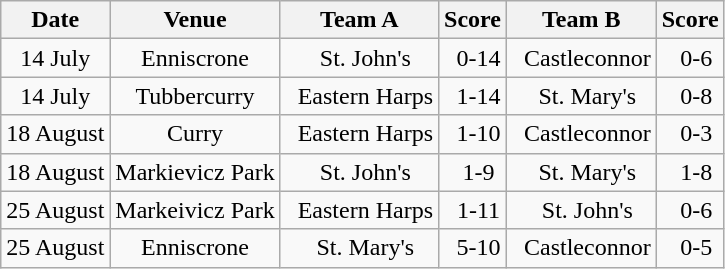<table class="wikitable">
<tr>
<th>Date</th>
<th>Venue</th>
<th>Team A</th>
<th>Score</th>
<th>Team B</th>
<th>Score</th>
</tr>
<tr align="center">
<td>14 July</td>
<td>Enniscrone</td>
<td>  St. John's</td>
<td>  0-14</td>
<td>  Castleconnor</td>
<td>  0-6</td>
</tr>
<tr align="center">
<td>14 July</td>
<td>Tubbercurry</td>
<td>  Eastern Harps</td>
<td>  1-14</td>
<td>  St. Mary's</td>
<td>  0-8</td>
</tr>
<tr align="center">
<td>18 August</td>
<td>Curry</td>
<td>  Eastern Harps</td>
<td>  1-10</td>
<td>  Castleconnor</td>
<td>  0-3</td>
</tr>
<tr align="center">
<td>18 August</td>
<td>Markievicz Park</td>
<td>  St. John's</td>
<td>  1-9</td>
<td>  St. Mary's</td>
<td>  1-8</td>
</tr>
<tr align="center">
<td>25 August</td>
<td>Markeivicz Park</td>
<td>  Eastern Harps</td>
<td>  1-11</td>
<td>  St. John's</td>
<td>  0-6</td>
</tr>
<tr align="center">
<td>25 August</td>
<td>Enniscrone</td>
<td>  St. Mary's</td>
<td>  5-10</td>
<td>  Castleconnor</td>
<td>  0-5</td>
</tr>
</table>
